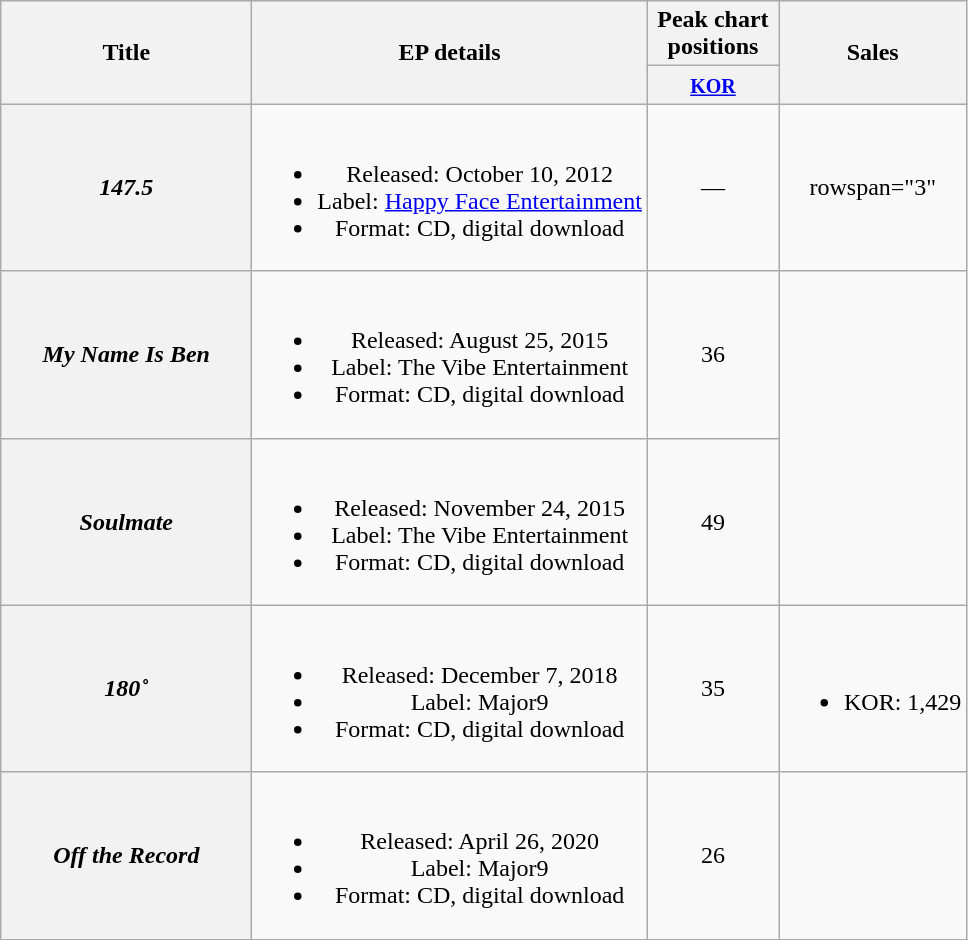<table class="wikitable plainrowheaders" style="text-align:center;">
<tr>
<th scope="col" rowspan="2" style="width:10em;">Title</th>
<th scope="col" rowspan="2">EP details</th>
<th scope="col" colspan="1" style="width:5em;">Peak chart positions</th>
<th scope="col" rowspan="2">Sales</th>
</tr>
<tr>
<th><small><a href='#'>KOR</a></small><br></th>
</tr>
<tr>
<th scope="row"><em>147.5</em></th>
<td><br><ul><li>Released: October 10, 2012</li><li>Label: <a href='#'>Happy Face Entertainment</a></li><li>Format: CD, digital download</li></ul></td>
<td>—</td>
<td>rowspan="3" </td>
</tr>
<tr>
<th scope="row"><em>My Name Is Ben</em></th>
<td><br><ul><li>Released: August 25, 2015</li><li>Label: The Vibe Entertainment</li><li>Format: CD, digital download</li></ul></td>
<td>36</td>
</tr>
<tr>
<th scope="row"><em>Soulmate</em></th>
<td><br><ul><li>Released: November 24, 2015</li><li>Label: The Vibe Entertainment</li><li>Format: CD, digital download</li></ul></td>
<td>49</td>
</tr>
<tr>
<th scope="row"><em>180˚</em></th>
<td><br><ul><li>Released: December 7, 2018</li><li>Label: Major9</li><li>Format: CD, digital download</li></ul></td>
<td>35</td>
<td><br><ul><li>KOR: 1,429</li></ul></td>
</tr>
<tr>
<th scope="row"><em>Off the Record</em></th>
<td><br><ul><li>Released: April 26, 2020</li><li>Label: Major9</li><li>Format: CD, digital download</li></ul></td>
<td>26</td>
<td></td>
</tr>
</table>
